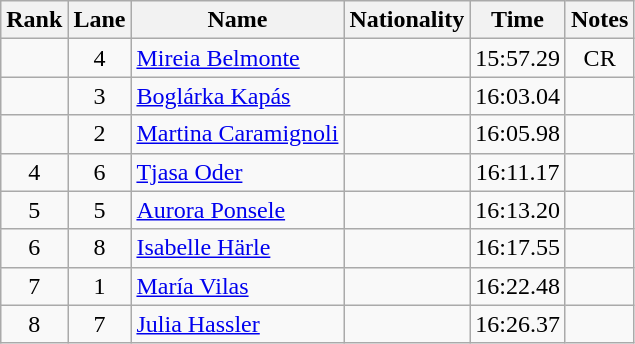<table class="wikitable sortable" style="text-align:center">
<tr>
<th>Rank</th>
<th>Lane</th>
<th>Name</th>
<th>Nationality</th>
<th>Time</th>
<th>Notes</th>
</tr>
<tr>
<td></td>
<td>4</td>
<td align=left><a href='#'>Mireia Belmonte</a></td>
<td align=left></td>
<td>15:57.29</td>
<td>CR</td>
</tr>
<tr>
<td></td>
<td>3</td>
<td align=left><a href='#'>Boglárka Kapás</a></td>
<td align=left></td>
<td>16:03.04</td>
<td></td>
</tr>
<tr>
<td></td>
<td>2</td>
<td align=left><a href='#'>Martina Caramignoli</a></td>
<td align=left></td>
<td>16:05.98</td>
<td></td>
</tr>
<tr>
<td>4</td>
<td>6</td>
<td align=left><a href='#'>Tjasa Oder</a></td>
<td align=left></td>
<td>16:11.17</td>
<td></td>
</tr>
<tr>
<td>5</td>
<td>5</td>
<td align=left><a href='#'>Aurora Ponsele</a></td>
<td align=left></td>
<td>16:13.20</td>
<td></td>
</tr>
<tr>
<td>6</td>
<td>8</td>
<td align=left><a href='#'>Isabelle Härle</a></td>
<td align=left></td>
<td>16:17.55</td>
<td></td>
</tr>
<tr>
<td>7</td>
<td>1</td>
<td align=left><a href='#'>María Vilas</a></td>
<td align=left></td>
<td>16:22.48</td>
<td></td>
</tr>
<tr>
<td>8</td>
<td>7</td>
<td align=left><a href='#'>Julia Hassler</a></td>
<td align=left></td>
<td>16:26.37</td>
<td></td>
</tr>
</table>
